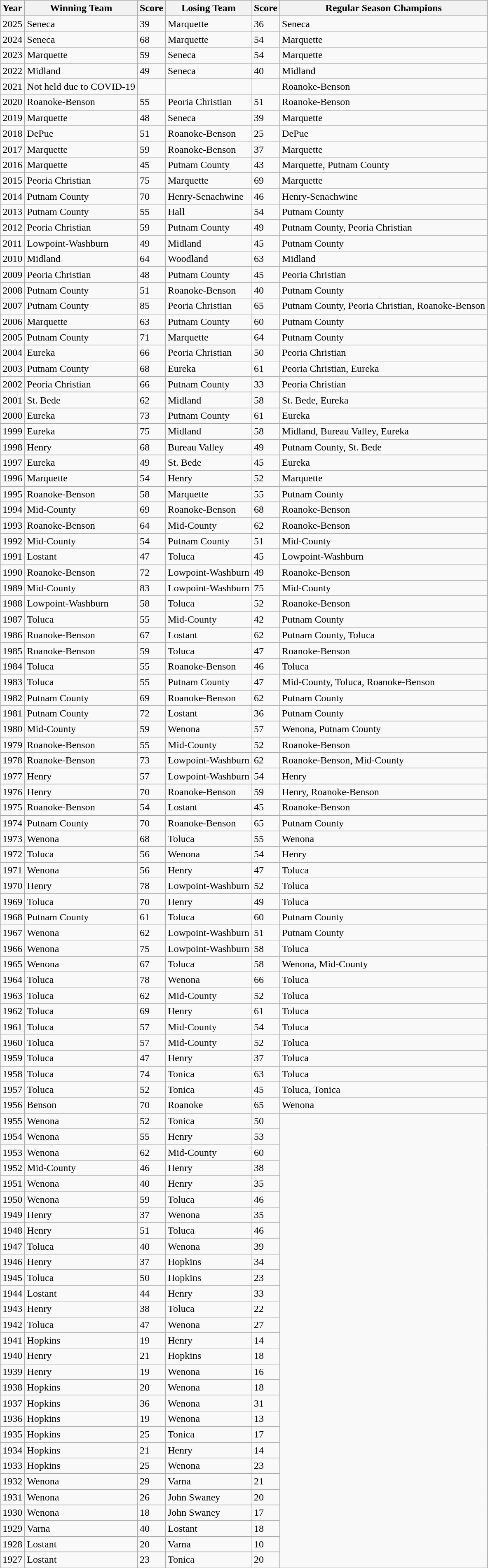<table class="wikitable sortable">
<tr>
<th>Year</th>
<th>Winning Team</th>
<th>Score</th>
<th>Losing Team</th>
<th>Score</th>
<th>Regular Season Champions</th>
</tr>
<tr>
<td>2025</td>
<td>Seneca</td>
<td>39</td>
<td>Marquette</td>
<td>36</td>
<td>Seneca</td>
</tr>
<tr>
<td>2024</td>
<td>Seneca</td>
<td>68</td>
<td>Marquette</td>
<td>54</td>
<td>Marquette</td>
</tr>
<tr>
<td>2023</td>
<td>Marquette</td>
<td>59</td>
<td>Seneca</td>
<td>54</td>
<td>Marquette</td>
</tr>
<tr>
<td>2022</td>
<td>Midland</td>
<td>49</td>
<td>Seneca</td>
<td>40</td>
<td>Midland</td>
</tr>
<tr>
<td>2021</td>
<td>Not held due to COVID-19</td>
<td></td>
<td></td>
<td></td>
<td>Roanoke-Benson</td>
</tr>
<tr>
<td>2020</td>
<td>Roanoke-Benson</td>
<td>55</td>
<td>Peoria Christian</td>
<td>51</td>
<td>Roanoke-Benson</td>
</tr>
<tr>
<td>2019</td>
<td>Marquette</td>
<td>48</td>
<td>Seneca</td>
<td>39</td>
<td>Marquette</td>
</tr>
<tr>
<td>2018</td>
<td>DePue</td>
<td>51</td>
<td>Roanoke-Benson</td>
<td>25</td>
<td>DePue</td>
</tr>
<tr>
<td>2017</td>
<td>Marquette</td>
<td>59</td>
<td>Roanoke-Benson</td>
<td>37</td>
<td>Marquette</td>
</tr>
<tr>
<td>2016</td>
<td>Marquette</td>
<td>45</td>
<td>Putnam County</td>
<td>43</td>
<td>Marquette, Putnam County</td>
</tr>
<tr>
<td>2015</td>
<td>Peoria Christian</td>
<td>75</td>
<td>Marquette</td>
<td>69</td>
<td>Marquette</td>
</tr>
<tr>
<td>2014</td>
<td>Putnam County</td>
<td>70</td>
<td>Henry-Senachwine</td>
<td>46</td>
<td>Henry-Senachwine</td>
</tr>
<tr>
<td>2013</td>
<td>Putnam County</td>
<td>55</td>
<td>Hall</td>
<td>54</td>
<td>Putnam County</td>
</tr>
<tr>
<td>2012</td>
<td>Peoria Christian</td>
<td>59</td>
<td>Putnam County</td>
<td>49</td>
<td>Putnam County, Peoria Christian</td>
</tr>
<tr>
<td>2011</td>
<td>Lowpoint-Washburn</td>
<td>49</td>
<td>Midland</td>
<td>45</td>
<td>Putnam County</td>
</tr>
<tr>
<td>2010</td>
<td>Midland</td>
<td>64</td>
<td>Woodland</td>
<td>63</td>
<td>Midland</td>
</tr>
<tr>
<td>2009</td>
<td>Peoria Christian</td>
<td>48</td>
<td>Putnam County</td>
<td>45</td>
<td>Peoria Christian</td>
</tr>
<tr>
<td>2008</td>
<td>Putnam County</td>
<td>51</td>
<td>Roanoke-Benson</td>
<td>40</td>
<td>Putnam County</td>
</tr>
<tr>
<td>2007</td>
<td>Putnam County</td>
<td>85</td>
<td>Peoria Christian</td>
<td>65</td>
<td>Putnam County, Peoria Christian, Roanoke-Benson</td>
</tr>
<tr>
<td>2006</td>
<td>Marquette</td>
<td>63</td>
<td>Putnam County</td>
<td>60</td>
<td>Putnam County</td>
</tr>
<tr>
<td>2005</td>
<td>Putnam County</td>
<td>71</td>
<td>Marquette</td>
<td>64</td>
<td>Putnam County</td>
</tr>
<tr>
<td>2004</td>
<td>Eureka</td>
<td>66</td>
<td>Peoria Christian</td>
<td>50</td>
<td>Peoria Christian</td>
</tr>
<tr>
<td>2003</td>
<td>Putnam County</td>
<td>68</td>
<td>Eureka</td>
<td>61</td>
<td>Peoria Christian, Eureka</td>
</tr>
<tr>
<td>2002</td>
<td>Peoria Christian</td>
<td>66</td>
<td>Putnam County</td>
<td>33</td>
<td>Peoria Christian</td>
</tr>
<tr>
<td>2001</td>
<td>St. Bede</td>
<td>62</td>
<td>Midland</td>
<td>58</td>
<td>St. Bede, Eureka</td>
</tr>
<tr>
<td>2000</td>
<td>Eureka</td>
<td>73</td>
<td>Putnam County</td>
<td>61</td>
<td>Eureka</td>
</tr>
<tr>
<td>1999</td>
<td>Eureka</td>
<td>75</td>
<td>Midland</td>
<td>58</td>
<td>Midland, Bureau Valley, Eureka</td>
</tr>
<tr>
<td>1998</td>
<td>Henry</td>
<td>68</td>
<td>Bureau Valley</td>
<td>49</td>
<td>Putnam County, St. Bede</td>
</tr>
<tr>
<td>1997</td>
<td>Eureka</td>
<td>49</td>
<td>St. Bede</td>
<td>45</td>
<td>Eureka</td>
</tr>
<tr>
<td>1996</td>
<td>Marquette</td>
<td>54</td>
<td>Henry</td>
<td>52</td>
<td>Marquette</td>
</tr>
<tr>
<td>1995</td>
<td>Roanoke-Benson</td>
<td>58</td>
<td>Marquette</td>
<td>55</td>
<td>Putnam County</td>
</tr>
<tr>
<td>1994</td>
<td>Mid-County</td>
<td>69</td>
<td>Roanoke-Benson</td>
<td>68</td>
<td>Roanoke-Benson</td>
</tr>
<tr>
<td>1993</td>
<td>Roanoke-Benson</td>
<td>64</td>
<td>Mid-County</td>
<td>62</td>
<td>Roanoke-Benson</td>
</tr>
<tr>
<td>1992</td>
<td>Mid-County</td>
<td>54</td>
<td>Putnam County</td>
<td>51</td>
<td>Mid-County</td>
</tr>
<tr>
<td>1991</td>
<td>Lostant</td>
<td>47</td>
<td>Toluca</td>
<td>45</td>
<td>Lowpoint-Washburn</td>
</tr>
<tr>
<td>1990</td>
<td>Roanoke-Benson</td>
<td>72</td>
<td>Lowpoint-Washburn</td>
<td>49</td>
<td>Roanoke-Benson</td>
</tr>
<tr>
<td>1989</td>
<td>Mid-County</td>
<td>83</td>
<td>Lowpoint-Washburn</td>
<td>75</td>
<td>Mid-County</td>
</tr>
<tr>
<td>1988</td>
<td>Lowpoint-Washburn</td>
<td>58</td>
<td>Toluca</td>
<td>52</td>
<td>Roanoke-Benson</td>
</tr>
<tr>
<td>1987</td>
<td>Toluca</td>
<td>55</td>
<td>Mid-County</td>
<td>42</td>
<td>Putnam County</td>
</tr>
<tr>
<td>1986</td>
<td>Roanoke-Benson</td>
<td>67</td>
<td>Lostant</td>
<td>62</td>
<td>Putnam County, Toluca</td>
</tr>
<tr>
<td>1985</td>
<td>Roanoke-Benson</td>
<td>59</td>
<td>Toluca</td>
<td>47</td>
<td>Roanoke-Benson</td>
</tr>
<tr>
<td>1984</td>
<td>Toluca</td>
<td>55</td>
<td>Roanoke-Benson</td>
<td>46</td>
<td>Toluca</td>
</tr>
<tr>
<td>1983</td>
<td>Toluca</td>
<td>55</td>
<td>Putnam County</td>
<td>47</td>
<td>Mid-County, Toluca, Roanoke-Benson</td>
</tr>
<tr>
<td>1982</td>
<td>Putnam County</td>
<td>69</td>
<td>Roanoke-Benson</td>
<td>62</td>
<td>Putnam County</td>
</tr>
<tr>
<td>1981</td>
<td>Putnam County</td>
<td>72</td>
<td>Lostant</td>
<td>36</td>
<td>Putnam County</td>
</tr>
<tr>
<td>1980</td>
<td>Mid-County</td>
<td>59</td>
<td>Wenona</td>
<td>57</td>
<td>Wenona, Putnam County</td>
</tr>
<tr>
<td>1979</td>
<td>Roanoke-Benson</td>
<td>55</td>
<td>Mid-County</td>
<td>52</td>
<td>Roanoke-Benson</td>
</tr>
<tr>
<td>1978</td>
<td>Roanoke-Benson</td>
<td>73</td>
<td>Lowpoint-Washburn</td>
<td>62</td>
<td>Roanoke-Benson, Mid-County</td>
</tr>
<tr>
<td>1977</td>
<td>Henry</td>
<td>57</td>
<td>Lowpoint-Washburn</td>
<td>54</td>
<td>Henry</td>
</tr>
<tr>
<td>1976</td>
<td>Henry</td>
<td>70</td>
<td>Roanoke-Benson</td>
<td>59</td>
<td>Henry, Roanoke-Benson</td>
</tr>
<tr>
<td>1975</td>
<td>Roanoke-Benson</td>
<td>54</td>
<td>Lostant</td>
<td>45</td>
<td>Roanoke-Benson</td>
</tr>
<tr>
<td>1974</td>
<td>Putnam County</td>
<td>70</td>
<td>Roanoke-Benson</td>
<td>65</td>
<td>Putnam County</td>
</tr>
<tr>
<td>1973</td>
<td>Wenona</td>
<td>68</td>
<td>Toluca</td>
<td>55</td>
<td>Wenona</td>
</tr>
<tr>
<td>1972</td>
<td>Toluca</td>
<td>56</td>
<td>Wenona</td>
<td>54</td>
<td>Henry</td>
</tr>
<tr>
<td>1971</td>
<td>Wenona</td>
<td>56</td>
<td>Henry</td>
<td>47</td>
<td>Toluca</td>
</tr>
<tr>
<td>1970</td>
<td>Henry</td>
<td>78</td>
<td>Lowpoint-Washburn</td>
<td>52</td>
<td>Toluca</td>
</tr>
<tr>
<td>1969</td>
<td>Toluca</td>
<td>70</td>
<td>Henry</td>
<td>49</td>
<td>Toluca</td>
</tr>
<tr>
<td>1968</td>
<td>Putnam County</td>
<td>61</td>
<td>Toluca</td>
<td>60</td>
<td>Putnam County</td>
</tr>
<tr>
<td>1967</td>
<td>Wenona</td>
<td>62</td>
<td>Lowpoint-Washburn</td>
<td>51</td>
<td>Putnam County</td>
</tr>
<tr>
<td>1966</td>
<td>Wenona</td>
<td>75</td>
<td>Lowpoint-Washburn</td>
<td>58</td>
<td>Toluca</td>
</tr>
<tr>
<td>1965</td>
<td>Wenona</td>
<td>67</td>
<td>Toluca</td>
<td>58</td>
<td>Wenona, Mid-County</td>
</tr>
<tr>
<td>1964</td>
<td>Toluca</td>
<td>78</td>
<td>Wenona</td>
<td>66</td>
<td>Toluca</td>
</tr>
<tr>
<td>1963</td>
<td>Toluca</td>
<td>62</td>
<td>Mid-County</td>
<td>52</td>
<td>Toluca</td>
</tr>
<tr>
<td>1962</td>
<td>Toluca</td>
<td>69</td>
<td>Henry</td>
<td>61</td>
<td>Toluca</td>
</tr>
<tr>
<td>1961</td>
<td>Toluca</td>
<td>57</td>
<td>Mid-County</td>
<td>54</td>
<td>Toluca</td>
</tr>
<tr>
<td>1960</td>
<td>Toluca</td>
<td>57</td>
<td>Mid-County</td>
<td>52</td>
<td>Toluca</td>
</tr>
<tr>
<td>1959</td>
<td>Toluca</td>
<td>47</td>
<td>Henry</td>
<td>37</td>
<td>Toluca</td>
</tr>
<tr>
<td>1958</td>
<td>Toluca</td>
<td>74</td>
<td>Tonica</td>
<td>63</td>
<td>Toluca</td>
</tr>
<tr>
<td>1957</td>
<td>Toluca</td>
<td>52</td>
<td>Tonica</td>
<td>45</td>
<td>Toluca, Tonica</td>
</tr>
<tr>
<td>1956</td>
<td>Benson</td>
<td>70</td>
<td>Roanoke</td>
<td>65</td>
<td>Wenona</td>
</tr>
<tr>
<td>1955</td>
<td>Wenona</td>
<td>52</td>
<td>Tonica</td>
<td>50</td>
</tr>
<tr>
<td>1954</td>
<td>Wenona</td>
<td>55</td>
<td>Henry</td>
<td>53</td>
</tr>
<tr>
<td>1953</td>
<td>Wenona</td>
<td>62</td>
<td>Mid-County</td>
<td>60</td>
</tr>
<tr>
<td>1952</td>
<td>Mid-County</td>
<td>46</td>
<td>Henry</td>
<td>38</td>
</tr>
<tr>
<td>1951</td>
<td>Wenona</td>
<td>40</td>
<td>Henry</td>
<td>35</td>
</tr>
<tr>
<td>1950</td>
<td>Wenona</td>
<td>59</td>
<td>Toluca</td>
<td>46</td>
</tr>
<tr>
<td>1949</td>
<td>Henry</td>
<td>37</td>
<td>Wenona</td>
<td>35</td>
</tr>
<tr>
<td>1948</td>
<td>Henry</td>
<td>51</td>
<td>Toluca</td>
<td>46</td>
</tr>
<tr>
<td>1947</td>
<td>Toluca</td>
<td>40</td>
<td>Wenona</td>
<td>39</td>
</tr>
<tr>
<td>1946</td>
<td>Henry</td>
<td>37</td>
<td>Hopkins</td>
<td>34</td>
</tr>
<tr>
<td>1945</td>
<td>Toluca</td>
<td>50</td>
<td>Hopkins</td>
<td>23</td>
</tr>
<tr>
<td>1944</td>
<td>Lostant</td>
<td>44</td>
<td>Henry</td>
<td>33</td>
</tr>
<tr>
<td>1943</td>
<td>Henry</td>
<td>38</td>
<td>Toluca</td>
<td>22</td>
</tr>
<tr>
<td>1942</td>
<td>Toluca</td>
<td>47</td>
<td>Wenona</td>
<td>27</td>
</tr>
<tr>
<td>1941</td>
<td>Hopkins</td>
<td>19</td>
<td>Henry</td>
<td>14</td>
</tr>
<tr>
<td>1940</td>
<td>Henry</td>
<td>21</td>
<td>Hopkins</td>
<td>18</td>
</tr>
<tr>
<td>1939</td>
<td>Henry</td>
<td>19</td>
<td>Wenona</td>
<td>16</td>
</tr>
<tr>
<td>1938</td>
<td>Hopkins</td>
<td>20</td>
<td>Wenona</td>
<td>18</td>
</tr>
<tr>
<td>1937</td>
<td>Hopkins</td>
<td>36</td>
<td>Wenona</td>
<td>31</td>
</tr>
<tr>
<td>1936</td>
<td>Hopkins</td>
<td>19</td>
<td>Wenona</td>
<td>13</td>
</tr>
<tr>
<td>1935</td>
<td>Hopkins</td>
<td>25</td>
<td>Tonica</td>
<td>17</td>
</tr>
<tr>
<td>1934</td>
<td>Hopkins</td>
<td>21</td>
<td>Henry</td>
<td>14</td>
</tr>
<tr>
<td>1933</td>
<td>Hopkins</td>
<td>25</td>
<td>Wenona</td>
<td>23</td>
</tr>
<tr>
<td>1932</td>
<td>Wenona</td>
<td>29</td>
<td>Varna</td>
<td>21</td>
</tr>
<tr>
<td>1931</td>
<td>Wenona</td>
<td>26</td>
<td>John Swaney</td>
<td>20</td>
</tr>
<tr>
<td>1930</td>
<td>Wenona</td>
<td>18</td>
<td>John Swaney</td>
<td>17</td>
</tr>
<tr>
<td>1929</td>
<td>Varna</td>
<td>40</td>
<td>Lostant</td>
<td>18</td>
</tr>
<tr>
<td>1928</td>
<td>Lostant</td>
<td>20</td>
<td>Varna</td>
<td>10</td>
</tr>
<tr>
<td>1927</td>
<td>Lostant</td>
<td>23</td>
<td>Tonica</td>
<td>20</td>
</tr>
</table>
